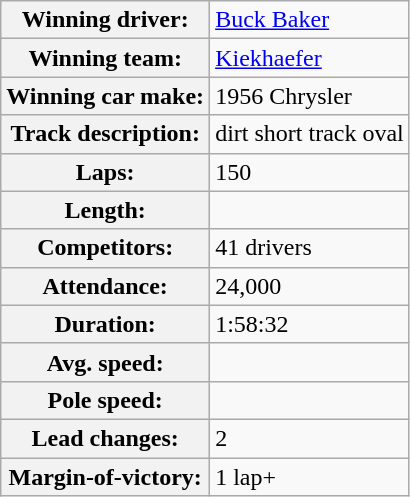<table class="wikitable" style=text-align:left>
<tr>
<th>Winning driver:</th>
<td><a href='#'>Buck Baker</a></td>
</tr>
<tr>
<th>Winning team:</th>
<td><a href='#'>Kiekhaefer</a></td>
</tr>
<tr>
<th>Winning car make:</th>
<td>1956 Chrysler</td>
</tr>
<tr>
<th>Track description:</th>
<td> dirt short track oval</td>
</tr>
<tr>
<th>Laps:</th>
<td>150</td>
</tr>
<tr>
<th>Length:</th>
<td></td>
</tr>
<tr>
<th>Competitors:</th>
<td>41 drivers</td>
</tr>
<tr>
<th>Attendance:</th>
<td>24,000</td>
</tr>
<tr>
<th>Duration:</th>
<td>1:58:32</td>
</tr>
<tr>
<th>Avg. speed:</th>
<td></td>
</tr>
<tr>
<th>Pole speed:</th>
<td></td>
</tr>
<tr>
<th>Lead changes:</th>
<td>2</td>
</tr>
<tr>
<th>Margin-of-victory:</th>
<td>1 lap+</td>
</tr>
</table>
